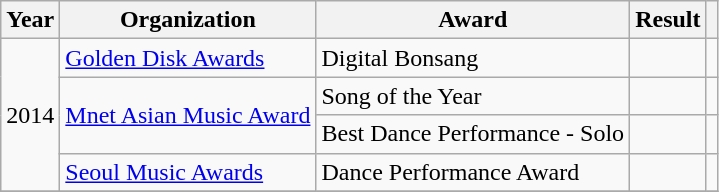<table class="wikitable plainrowheaders">
<tr>
<th scope="col">Year</th>
<th scope="col">Organization</th>
<th scope="col">Award</th>
<th scope="col">Result</th>
<th class="unsortable"></th>
</tr>
<tr>
<td rowspan="4">2014</td>
<td><a href='#'>Golden Disk Awards</a></td>
<td>Digital Bonsang</td>
<td></td>
<td align="center"></td>
</tr>
<tr>
<td rowspan="2"><a href='#'>Mnet Asian Music Award</a></td>
<td>Song of the Year</td>
<td></td>
<td align="center"></td>
</tr>
<tr>
<td>Best Dance Performance - Solo</td>
<td></td>
<td align="center"></td>
</tr>
<tr>
<td><a href='#'>Seoul Music Awards</a></td>
<td>Dance Performance Award</td>
<td></td>
<td align="center"></td>
</tr>
<tr>
</tr>
</table>
